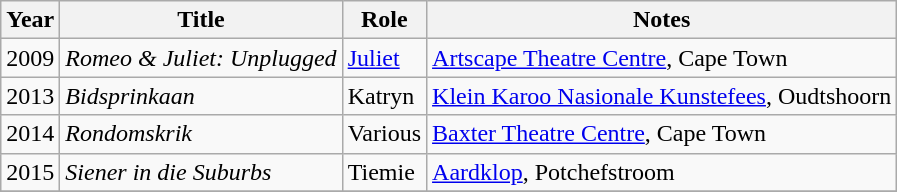<table class="wikitable sortable">
<tr>
<th>Year</th>
<th>Title</th>
<th>Role</th>
<th class="unsortable">Notes</th>
</tr>
<tr>
<td>2009</td>
<td><em>Romeo & Juliet: Unplugged</em></td>
<td><a href='#'>Juliet</a></td>
<td><a href='#'>Artscape Theatre Centre</a>, Cape Town</td>
</tr>
<tr>
<td>2013</td>
<td><em>Bidsprinkaan</em></td>
<td>Katryn</td>
<td><a href='#'>Klein Karoo Nasionale Kunstefees</a>, Oudtshoorn</td>
</tr>
<tr>
<td>2014</td>
<td><em>Rondomskrik</em></td>
<td>Various</td>
<td><a href='#'>Baxter Theatre Centre</a>, Cape Town</td>
</tr>
<tr>
<td>2015</td>
<td><em>Siener in die Suburbs</em></td>
<td>Tiemie</td>
<td><a href='#'>Aardklop</a>, Potchefstroom</td>
</tr>
<tr>
</tr>
</table>
